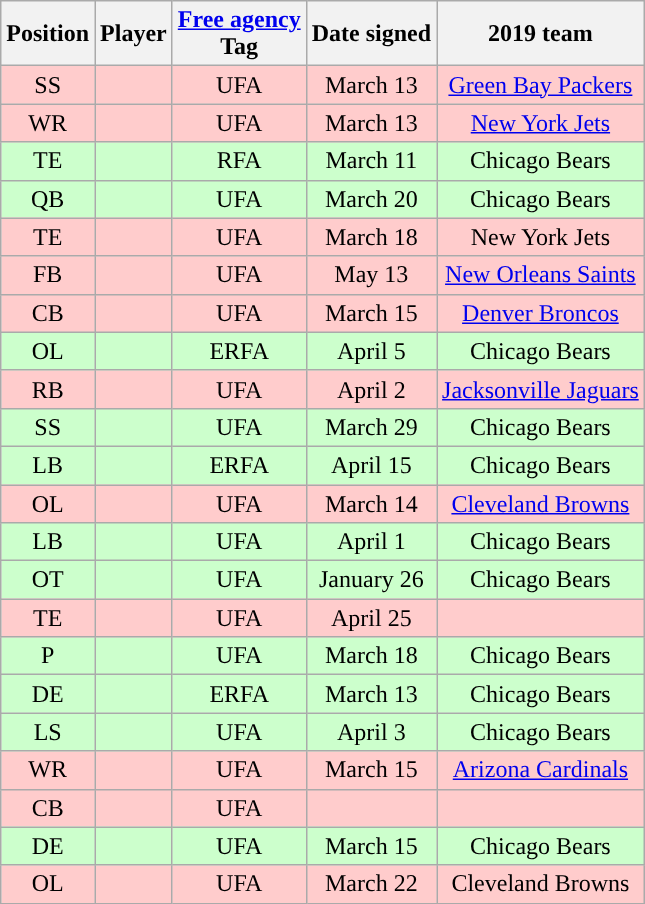<table class="wikitable sortable" style="float:right;text-align:center">
<tr>
<th>Position</th>
<th>Player</th>
<th><a href='#'><span>Free agency</span></a><br>Tag</th>
<th>Date signed</th>
<th>2019 team</th>
</tr>
<tr style="background:#fcc">
<td>SS</td>
<td></td>
<td>UFA</td>
<td>March 13</td>
<td><a href='#'>Green Bay Packers</a></td>
</tr>
<tr style="background:#fcc">
<td>WR</td>
<td></td>
<td>UFA</td>
<td>March 13</td>
<td><a href='#'>New York Jets</a></td>
</tr>
<tr style="background:#cfc">
<td>TE</td>
<td></td>
<td>RFA</td>
<td>March 11</td>
<td>Chicago Bears</td>
</tr>
<tr style="background:#cfc">
<td>QB</td>
<td></td>
<td>UFA</td>
<td>March 20</td>
<td>Chicago Bears</td>
</tr>
<tr style="background:#fcc">
<td>TE</td>
<td></td>
<td>UFA</td>
<td>March 18</td>
<td>New York Jets</td>
</tr>
<tr style="background:#fcc">
<td>FB</td>
<td></td>
<td>UFA</td>
<td>May 13</td>
<td><a href='#'>New Orleans Saints</a></td>
</tr>
<tr style="background:#fcc">
<td>CB</td>
<td></td>
<td>UFA</td>
<td>March 15</td>
<td><a href='#'>Denver Broncos</a></td>
</tr>
<tr style="background:#cfc">
<td>OL</td>
<td></td>
<td>ERFA</td>
<td>April 5</td>
<td>Chicago Bears</td>
</tr>
<tr style="background:#fcc">
<td>RB</td>
<td></td>
<td>UFA</td>
<td>April 2</td>
<td><a href='#'>Jacksonville Jaguars</a></td>
</tr>
<tr style="background:#cfc">
<td>SS</td>
<td></td>
<td>UFA</td>
<td>March 29</td>
<td>Chicago Bears</td>
</tr>
<tr style="background:#cfc">
<td>LB</td>
<td></td>
<td>ERFA</td>
<td>April 15</td>
<td>Chicago Bears</td>
</tr>
<tr style="background:#fcc">
<td>OL</td>
<td></td>
<td>UFA</td>
<td>March 14</td>
<td><a href='#'>Cleveland Browns</a></td>
</tr>
<tr style="background:#cfc">
<td>LB</td>
<td></td>
<td>UFA</td>
<td>April 1</td>
<td>Chicago Bears</td>
</tr>
<tr style="background:#cfc">
<td>OT</td>
<td></td>
<td>UFA</td>
<td>January 26</td>
<td>Chicago Bears</td>
</tr>
<tr style="background:#fcc">
<td>TE</td>
<td></td>
<td>UFA</td>
<td>April 25</td>
<td></td>
</tr>
<tr style="background:#cfc">
<td>P</td>
<td></td>
<td>UFA</td>
<td>March 18</td>
<td>Chicago Bears</td>
</tr>
<tr style="background:#cfc">
<td>DE</td>
<td></td>
<td>ERFA</td>
<td>March 13</td>
<td>Chicago Bears</td>
</tr>
<tr style="background:#cfc">
<td>LS</td>
<td></td>
<td>UFA</td>
<td>April 3</td>
<td>Chicago Bears</td>
</tr>
<tr style="background:#fcc">
<td>WR</td>
<td></td>
<td>UFA</td>
<td>March 15</td>
<td><a href='#'>Arizona Cardinals</a></td>
</tr>
<tr style="background:#fcc">
<td>CB</td>
<td></td>
<td>UFA</td>
<td></td>
<td></td>
</tr>
<tr style="background:#cfc">
<td>DE</td>
<td></td>
<td>UFA</td>
<td>March 15</td>
<td>Chicago Bears</td>
</tr>
<tr style="background:#fcc">
<td>OL</td>
<td></td>
<td>UFA</td>
<td>March 22</td>
<td>Cleveland Browns</td>
</tr>
</table>
